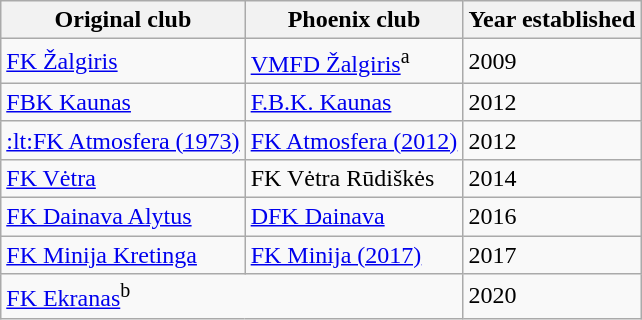<table class="wikitable">
<tr>
<th>Original club</th>
<th>Phoenix club</th>
<th>Year established</th>
</tr>
<tr>
<td><a href='#'>FK Žalgiris</a></td>
<td><a href='#'>VMFD Žalgiris</a><sup>a</sup></td>
<td>2009</td>
</tr>
<tr>
<td><a href='#'>FBK Kaunas</a></td>
<td><a href='#'>F.B.K. Kaunas</a></td>
<td>2012</td>
</tr>
<tr>
<td><a href='#'>:lt:FK Atmosfera (1973)</a></td>
<td><a href='#'>FK Atmosfera (2012)</a></td>
<td>2012</td>
</tr>
<tr>
<td><a href='#'>FK Vėtra</a></td>
<td>FK Vėtra Rūdiškės</td>
<td>2014</td>
</tr>
<tr>
<td><a href='#'>FK Dainava Alytus</a></td>
<td><a href='#'>DFK Dainava</a></td>
<td>2016</td>
</tr>
<tr>
<td><a href='#'>FK Minija Kretinga</a></td>
<td><a href='#'>FK Minija (2017)</a></td>
<td>2017</td>
</tr>
<tr>
<td colspan=2><a href='#'>FK Ekranas</a><sup>b</sup></td>
<td>2020</td>
</tr>
</table>
